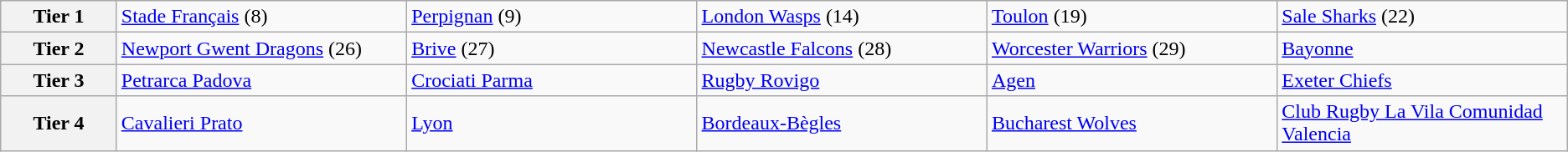<table class="wikitable">
<tr>
<th width=6%>Tier 1</th>
<td width=15%> <a href='#'>Stade Français</a> (8)</td>
<td width=15%> <a href='#'>Perpignan</a> (9)</td>
<td width=15%> <a href='#'>London Wasps</a> (14)</td>
<td width=15%> <a href='#'>Toulon</a> (19)</td>
<td width=15%> <a href='#'>Sale Sharks</a> (22)</td>
</tr>
<tr>
<th>Tier 2</th>
<td> <a href='#'>Newport Gwent Dragons</a> (26)</td>
<td> <a href='#'>Brive</a> (27)</td>
<td> <a href='#'>Newcastle Falcons</a> (28)</td>
<td> <a href='#'>Worcester Warriors</a> (29)</td>
<td> <a href='#'>Bayonne</a></td>
</tr>
<tr>
<th>Tier 3</th>
<td> <a href='#'>Petrarca Padova</a></td>
<td> <a href='#'>Crociati Parma</a></td>
<td> <a href='#'>Rugby Rovigo</a></td>
<td> <a href='#'>Agen</a></td>
<td> <a href='#'>Exeter Chiefs</a></td>
</tr>
<tr>
<th>Tier 4</th>
<td> <a href='#'>Cavalieri Prato</a></td>
<td> <a href='#'>Lyon</a></td>
<td> <a href='#'>Bordeaux-Bègles</a></td>
<td> <a href='#'>Bucharest Wolves</a></td>
<td> <a href='#'>Club Rugby La Vila Comunidad Valencia</a></td>
</tr>
</table>
